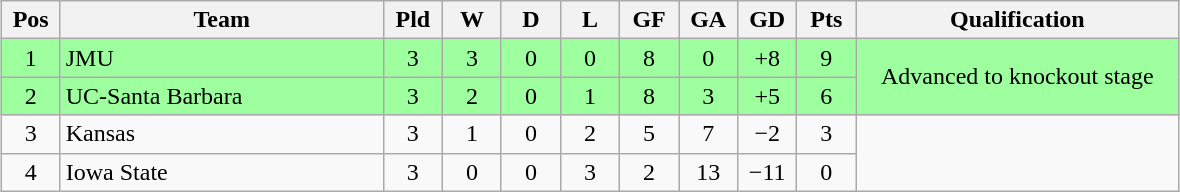<table class="wikitable" style="text-align:center; margin: 1em auto">
<tr>
<th style="width:2em">Pos</th>
<th style="width:13em">Team</th>
<th style="width:2em">Pld</th>
<th style="width:2em">W</th>
<th style="width:2em">D</th>
<th style="width:2em">L</th>
<th style="width:2em">GF</th>
<th style="width:2em">GA</th>
<th style="width:2em">GD</th>
<th style="width:2em">Pts</th>
<th style="width:13em">Qualification</th>
</tr>
<tr bgcolor="#9eff9e">
<td>1</td>
<td style="text-align:left">JMU</td>
<td>3</td>
<td>3</td>
<td>0</td>
<td>0</td>
<td>8</td>
<td>0</td>
<td>+8</td>
<td>9</td>
<td rowspan="2">Advanced to knockout stage</td>
</tr>
<tr bgcolor="#9eff9e">
<td>2</td>
<td style="text-align:left">UC-Santa Barbara</td>
<td>3</td>
<td>2</td>
<td>0</td>
<td>1</td>
<td>8</td>
<td>3</td>
<td>+5</td>
<td>6</td>
</tr>
<tr>
<td>3</td>
<td style="text-align:left">Kansas</td>
<td>3</td>
<td>1</td>
<td>0</td>
<td>2</td>
<td>5</td>
<td>7</td>
<td>−2</td>
<td>3</td>
</tr>
<tr>
<td>4</td>
<td style="text-align:left">Iowa State</td>
<td>3</td>
<td>0</td>
<td>0</td>
<td>3</td>
<td>2</td>
<td>13</td>
<td>−11</td>
<td>0</td>
</tr>
</table>
